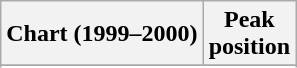<table class="wikitable sortable plainrowheaders" style="text-align:center">
<tr>
<th scope="col">Chart (1999–2000)</th>
<th scope="col">Peak<br>position</th>
</tr>
<tr>
</tr>
<tr>
</tr>
<tr>
</tr>
</table>
